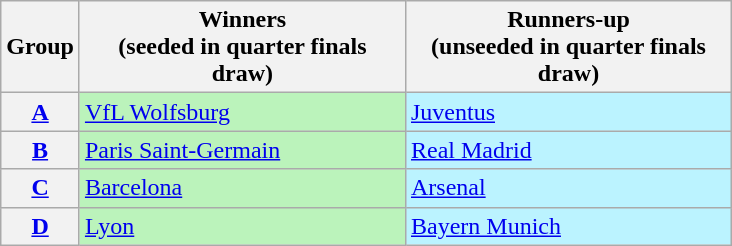<table class="wikitable">
<tr>
<th>Group</th>
<th width=210>Winners<br>(seeded in quarter finals draw)</th>
<th width=210>Runners-up<br>(unseeded in quarter finals draw)</th>
</tr>
<tr>
<th><a href='#'>A</a></th>
<td bgcolor=#BBF3BB> <a href='#'>VfL Wolfsburg</a></td>
<td bgcolor=#BBF3FF> <a href='#'>Juventus</a></td>
</tr>
<tr>
<th><a href='#'>B</a></th>
<td bgcolor=#BBF3BB> <a href='#'>Paris Saint-Germain</a></td>
<td bgcolor=#BBF3FF> <a href='#'>Real Madrid</a></td>
</tr>
<tr>
<th><a href='#'>C</a></th>
<td bgcolor=#BBF3BB> <a href='#'>Barcelona</a></td>
<td bgcolor=#BBF3FF> <a href='#'>Arsenal</a></td>
</tr>
<tr>
<th><a href='#'>D</a></th>
<td bgcolor=#BBF3BB> <a href='#'>Lyon</a></td>
<td bgcolor=#BBF3FF> <a href='#'>Bayern Munich</a></td>
</tr>
</table>
